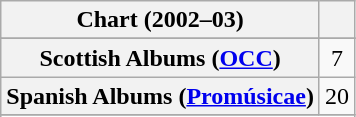<table class="wikitable sortable plainrowheaders" style="text-align:center;">
<tr>
<th scope="col">Chart (2002–03)</th>
<th scope="col"></th>
</tr>
<tr>
</tr>
<tr>
</tr>
<tr>
</tr>
<tr>
</tr>
<tr>
</tr>
<tr>
</tr>
<tr>
</tr>
<tr>
</tr>
<tr>
</tr>
<tr>
<th scope="row">Scottish Albums (<a href='#'>OCC</a>)</th>
<td align="center">7</td>
</tr>
<tr>
<th scope="row">Spanish Albums (<a href='#'>Promúsicae</a>)</th>
<td align="center">20</td>
</tr>
<tr>
</tr>
<tr>
</tr>
<tr>
</tr>
<tr>
</tr>
</table>
